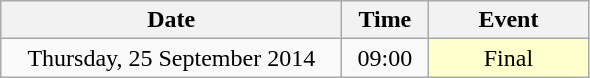<table class = "wikitable" style="text-align:center;">
<tr>
<th width=220>Date</th>
<th width=50>Time</th>
<th width=100>Event</th>
</tr>
<tr>
<td>Thursday, 25 September 2014</td>
<td>09:00</td>
<td bgcolor=ffffcc>Final</td>
</tr>
</table>
